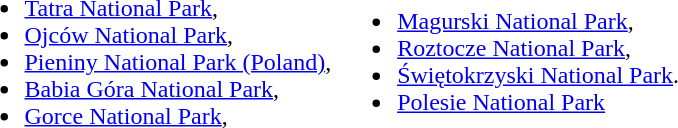<table>
<tr>
<td><br><ul><li><a href='#'>Tatra National Park</a>,</li><li><a href='#'>Ojców National Park</a>,</li><li><a href='#'>Pieniny National Park (Poland)</a>,</li><li><a href='#'>Babia Góra National Park</a>,</li><li><a href='#'>Gorce National Park</a>,</li></ul></td>
<td><br><ul><li><a href='#'>Magurski National Park</a>,</li><li><a href='#'>Roztocze National Park</a>,</li><li><a href='#'>Świętokrzyski National Park</a>.</li><li><a href='#'>Polesie National Park</a></li></ul></td>
</tr>
</table>
